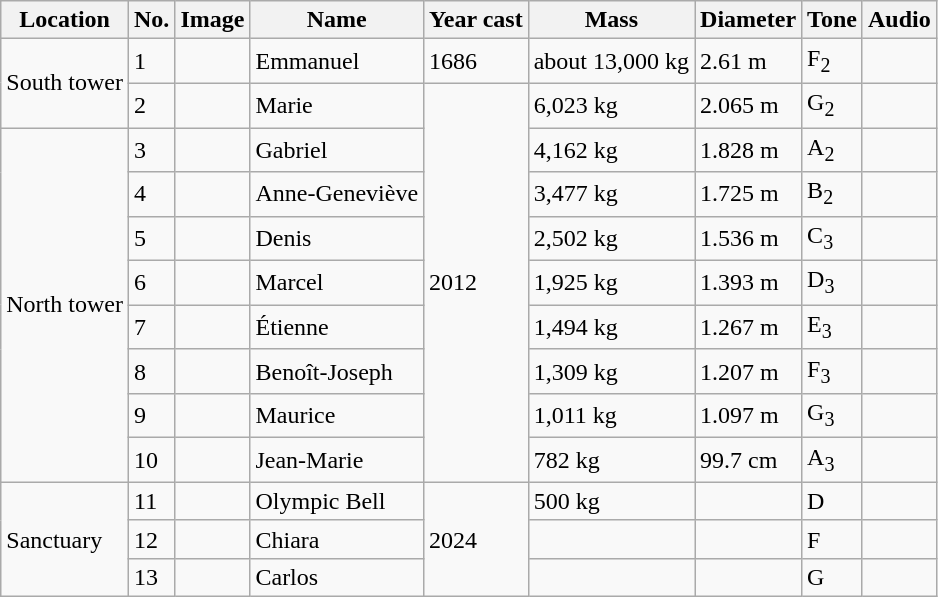<table class="wikitable">
<tr>
<th>Location</th>
<th>No.</th>
<th>Image</th>
<th>Name</th>
<th>Year cast</th>
<th>Mass</th>
<th>Diameter</th>
<th>Tone</th>
<th>Audio</th>
</tr>
<tr>
<td rowspan="2">South tower</td>
<td>1</td>
<td></td>
<td>Emmanuel</td>
<td>1686</td>
<td>about 13,000 kg</td>
<td>2.61 m</td>
<td>F<sub>2</sub></td>
<td></td>
</tr>
<tr>
<td>2</td>
<td></td>
<td>Marie</td>
<td rowspan="9">2012</td>
<td>6,023 kg</td>
<td>2.065 m</td>
<td>G<sub>2</sub></td>
<td></td>
</tr>
<tr>
<td rowspan="8">North tower</td>
<td>3</td>
<td></td>
<td>Gabriel</td>
<td>4,162 kg</td>
<td>1.828 m</td>
<td>A<sub>2</sub></td>
<td></td>
</tr>
<tr>
<td>4</td>
<td></td>
<td>Anne-Geneviève</td>
<td>3,477 kg</td>
<td>1.725 m</td>
<td>B<sub>2</sub></td>
<td></td>
</tr>
<tr>
<td>5</td>
<td></td>
<td>Denis</td>
<td>2,502 kg</td>
<td>1.536 m</td>
<td>C<sub>3</sub></td>
<td></td>
</tr>
<tr>
<td>6</td>
<td></td>
<td>Marcel</td>
<td>1,925 kg</td>
<td>1.393 m</td>
<td>D<sub>3</sub></td>
<td></td>
</tr>
<tr>
<td>7</td>
<td></td>
<td>Étienne</td>
<td>1,494 kg</td>
<td>1.267 m</td>
<td>E<sub>3</sub></td>
<td></td>
</tr>
<tr>
<td>8</td>
<td></td>
<td>Benoît-Joseph</td>
<td>1,309 kg</td>
<td>1.207 m</td>
<td>F<sub>3</sub></td>
<td></td>
</tr>
<tr>
<td>9</td>
<td></td>
<td>Maurice</td>
<td>1,011 kg</td>
<td>1.097 m</td>
<td>G<sub>3</sub></td>
<td></td>
</tr>
<tr>
<td>10</td>
<td></td>
<td>Jean-Marie</td>
<td>782 kg</td>
<td>99.7 cm</td>
<td>A<sub>3</sub></td>
<td></td>
</tr>
<tr>
<td rowspan="3">Sanctuary</td>
<td>11</td>
<td></td>
<td>Olympic Bell</td>
<td rowspan="3">2024</td>
<td>500 kg</td>
<td></td>
<td>D</td>
<td></td>
</tr>
<tr>
<td>12</td>
<td></td>
<td>Chiara</td>
<td></td>
<td></td>
<td>F</td>
<td></td>
</tr>
<tr>
<td>13</td>
<td></td>
<td>Carlos</td>
<td></td>
<td></td>
<td>G</td>
<td></td>
</tr>
</table>
